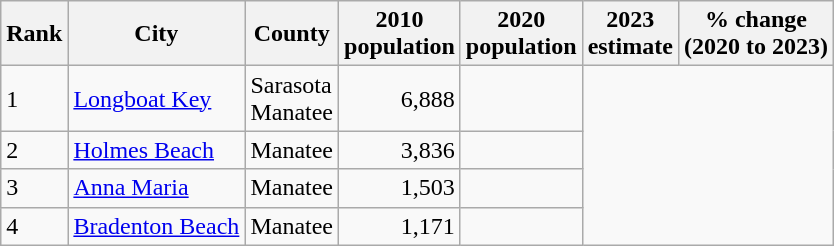<table class="wikitable sortable">
<tr>
<th>Rank</th>
<th>City</th>
<th>County</th>
<th>2010<br>population</th>
<th>2020<br>population</th>
<th>2023<br>estimate</th>
<th>% change<br>(2020 to 2023)</th>
</tr>
<tr>
<td>1</td>
<td><a href='#'>Longboat Key</a></td>
<td>Sarasota<br>Manatee</td>
<td align=right>6,888</td>
<td></td>
</tr>
<tr>
<td>2</td>
<td><a href='#'>Holmes Beach</a></td>
<td>Manatee</td>
<td align=right>3,836</td>
<td></td>
</tr>
<tr>
<td>3</td>
<td><a href='#'>Anna Maria</a></td>
<td>Manatee</td>
<td align=right>1,503</td>
<td></td>
</tr>
<tr>
<td>4</td>
<td><a href='#'>Bradenton Beach</a></td>
<td>Manatee</td>
<td align=right>1,171</td>
<td></td>
</tr>
</table>
